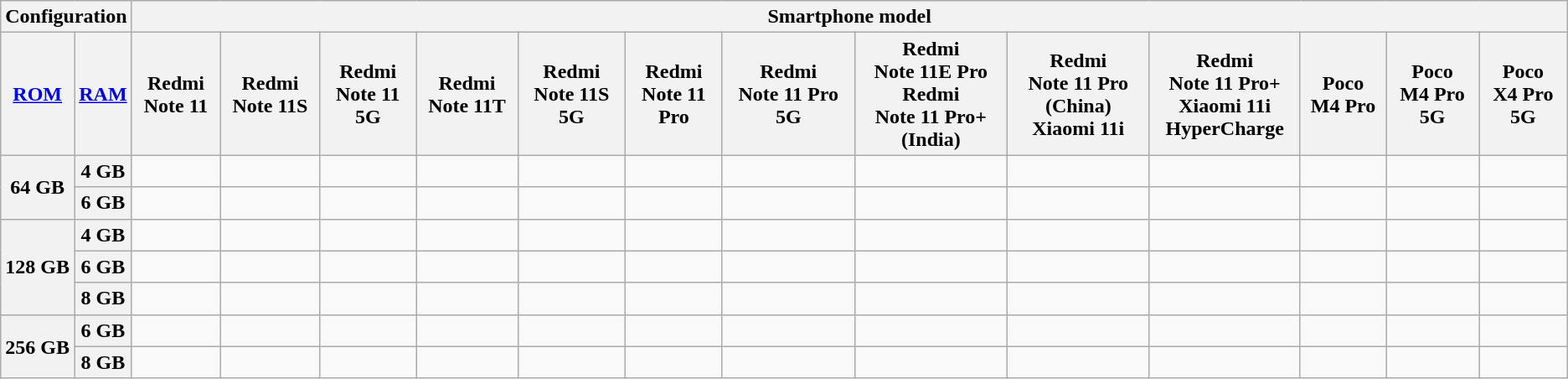<table class="wikitable">
<tr>
<th colspan="2">Configuration</th>
<th colspan="13">Smartphone model</th>
</tr>
<tr>
<th><a href='#'>ROM</a></th>
<th><a href='#'>RAM</a></th>
<th>Redmi Note 11</th>
<th>Redmi Note 11S</th>
<th>Redmi Note 11 5G</th>
<th>Redmi Note 11T</th>
<th>Redmi Note 11S 5G</th>
<th>Redmi Note 11 Pro</th>
<th>Redmi Note 11 Pro 5G</th>
<th>Redmi Note 11E Pro<br>Redmi Note 11 Pro+ (India)</th>
<th>Redmi Note 11 Pro (China)<br>Xiaomi 11i</th>
<th>Redmi Note 11 Pro+<br>Xiaomi 11i HyperCharge</th>
<th>Poco M4 Pro</th>
<th>Poco M4 Pro 5G</th>
<th>Poco X4 Pro 5G</th>
</tr>
<tr>
<th rowspan="2">64 GB</th>
<th>4 GB</th>
<td></td>
<td></td>
<td></td>
<td></td>
<td></td>
<td></td>
<td></td>
<td></td>
<td></td>
<td></td>
<td></td>
<td></td>
<td></td>
</tr>
<tr>
<th>6 GB</th>
<td></td>
<td></td>
<td></td>
<td></td>
<td></td>
<td></td>
<td></td>
<td></td>
<td></td>
<td></td>
<td></td>
<td></td>
<td></td>
</tr>
<tr>
<th rowspan="3">128 GB</th>
<th>4 GB</th>
<td></td>
<td></td>
<td></td>
<td></td>
<td></td>
<td></td>
<td></td>
<td></td>
<td></td>
<td></td>
<td></td>
<td></td>
<td></td>
</tr>
<tr>
<th>6 GB</th>
<td></td>
<td></td>
<td></td>
<td></td>
<td></td>
<td></td>
<td></td>
<td></td>
<td></td>
<td></td>
<td></td>
<td></td>
<td></td>
</tr>
<tr>
<th>8 GB</th>
<td></td>
<td></td>
<td></td>
<td></td>
<td></td>
<td></td>
<td></td>
<td></td>
<td></td>
<td></td>
<td></td>
<td></td>
<td></td>
</tr>
<tr>
<th rowspan="2">256 GB</th>
<th>6 GB</th>
<td></td>
<td></td>
<td></td>
<td></td>
<td></td>
<td></td>
<td></td>
<td></td>
<td></td>
<td></td>
<td></td>
<td></td>
<td></td>
</tr>
<tr>
<th>8 GB</th>
<td></td>
<td></td>
<td></td>
<td></td>
<td></td>
<td></td>
<td></td>
<td></td>
<td></td>
<td></td>
<td></td>
<td></td>
<td></td>
</tr>
</table>
